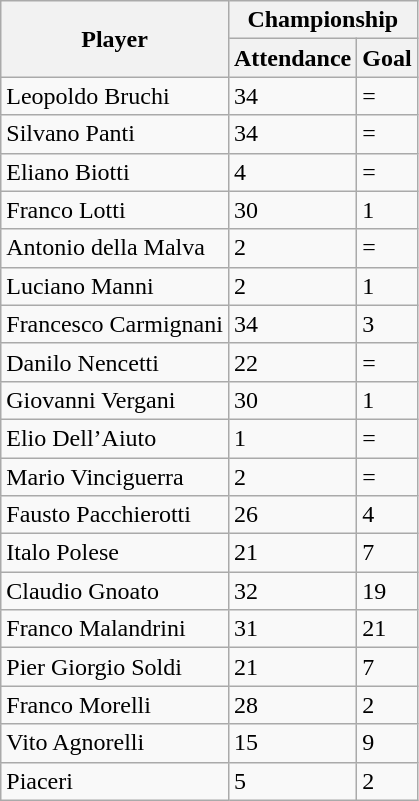<table class="wikitable" border="1">
<tr>
<th rowspan="2">Player</th>
<th colspan="3">Championship</th>
</tr>
<tr>
<th>Attendance</th>
<th>Goal</th>
</tr>
<tr>
<td>Leopoldo Bruchi</td>
<td>34</td>
<td>=</td>
</tr>
<tr>
<td>Silvano Panti</td>
<td>34</td>
<td>=</td>
</tr>
<tr>
<td>Eliano Biotti</td>
<td>4</td>
<td>=</td>
</tr>
<tr>
<td>Franco Lotti</td>
<td>30</td>
<td>1</td>
</tr>
<tr>
<td>Antonio della Malva</td>
<td>2</td>
<td>=</td>
</tr>
<tr>
<td>Luciano Manni</td>
<td>2</td>
<td>1</td>
</tr>
<tr>
<td>Francesco Carmignani</td>
<td>34</td>
<td>3</td>
</tr>
<tr>
<td>Danilo Nencetti</td>
<td>22</td>
<td>=</td>
</tr>
<tr>
<td>Giovanni Vergani</td>
<td>30</td>
<td>1</td>
</tr>
<tr>
<td>Elio Dell’Aiuto</td>
<td>1</td>
<td>=</td>
</tr>
<tr>
<td>Mario Vinciguerra</td>
<td>2</td>
<td>=</td>
</tr>
<tr>
<td>Fausto Pacchierotti</td>
<td>26</td>
<td>4</td>
</tr>
<tr>
<td>Italo Polese</td>
<td>21</td>
<td>7</td>
</tr>
<tr>
<td>Claudio Gnoato</td>
<td>32</td>
<td>19</td>
</tr>
<tr>
<td>Franco Malandrini</td>
<td>31</td>
<td>21</td>
</tr>
<tr>
<td>Pier Giorgio Soldi</td>
<td>21</td>
<td>7</td>
</tr>
<tr>
<td>Franco Morelli</td>
<td>28</td>
<td>2</td>
</tr>
<tr>
<td>Vito Agnorelli</td>
<td>15</td>
<td>9</td>
</tr>
<tr>
<td>Piaceri</td>
<td>5</td>
<td>2</td>
</tr>
</table>
